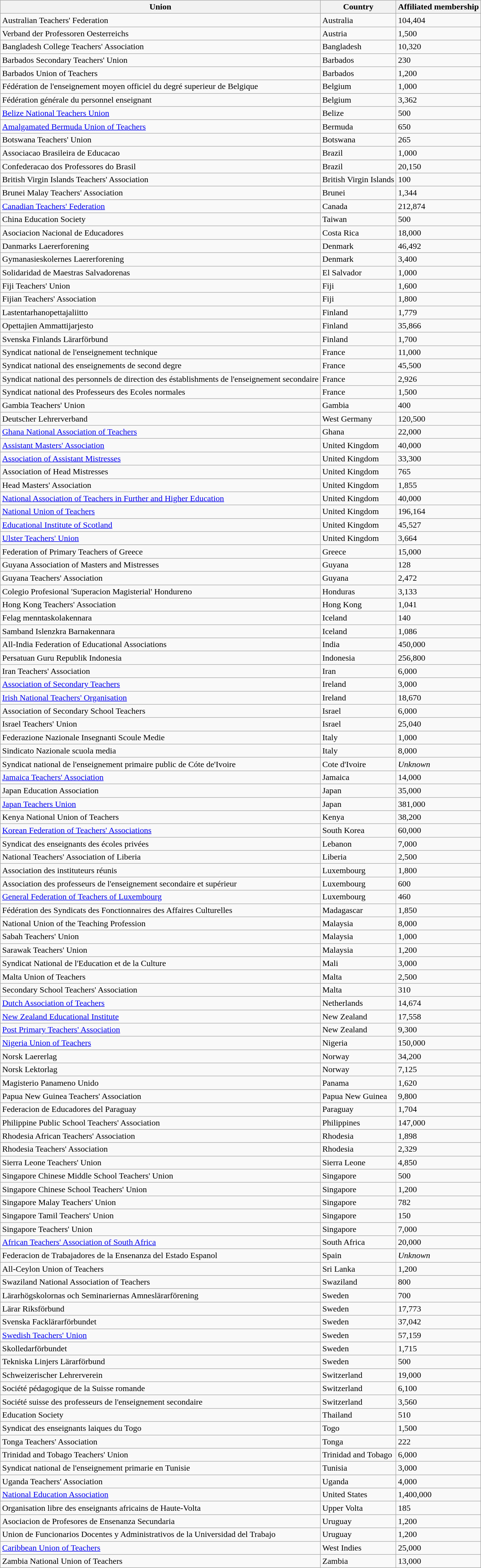<table class="wikitable sortable">
<tr>
<th>Union</th>
<th>Country</th>
<th>Affiliated membership</th>
</tr>
<tr>
<td>Australian Teachers' Federation</td>
<td>Australia</td>
<td>104,404</td>
</tr>
<tr>
<td>Verband der Professoren Oesterreichs</td>
<td>Austria</td>
<td>1,500</td>
</tr>
<tr>
<td>Bangladesh College Teachers' Association</td>
<td>Bangladesh</td>
<td>10,320</td>
</tr>
<tr>
<td>Barbados Secondary Teachers' Union</td>
<td>Barbados</td>
<td>230</td>
</tr>
<tr>
<td>Barbados Union of Teachers</td>
<td>Barbados</td>
<td>1,200</td>
</tr>
<tr>
<td>Fédération de l'enseignement moyen officiel du degré superieur de Belgique</td>
<td>Belgium</td>
<td>1,000</td>
</tr>
<tr>
<td>Fédération générale du personnel enseignant</td>
<td>Belgium</td>
<td>3,362</td>
</tr>
<tr>
<td><a href='#'>Belize National Teachers Union</a></td>
<td>Belize</td>
<td>500</td>
</tr>
<tr>
<td><a href='#'>Amalgamated Bermuda Union of Teachers</a></td>
<td>Bermuda</td>
<td>650</td>
</tr>
<tr>
<td>Botswana Teachers' Union</td>
<td>Botswana</td>
<td>265</td>
</tr>
<tr>
<td>Associacao Brasileira de Educacao</td>
<td>Brazil</td>
<td>1,000</td>
</tr>
<tr>
<td>Confederacao dos Professores do Brasil</td>
<td>Brazil</td>
<td>20,150</td>
</tr>
<tr>
<td>British Virgin Islands Teachers' Association</td>
<td>British Virgin Islands</td>
<td>100</td>
</tr>
<tr>
<td>Brunei Malay Teachers' Association</td>
<td>Brunei</td>
<td>1,344</td>
</tr>
<tr>
<td><a href='#'>Canadian Teachers' Federation</a></td>
<td>Canada</td>
<td>212,874</td>
</tr>
<tr>
<td>China Education Society</td>
<td>Taiwan</td>
<td>500</td>
</tr>
<tr>
<td>Asociacion Nacional de Educadores</td>
<td>Costa Rica</td>
<td>18,000</td>
</tr>
<tr>
<td>Danmarks Laererforening</td>
<td>Denmark</td>
<td>46,492</td>
</tr>
<tr>
<td>Gymanasieskolernes Laererforening</td>
<td>Denmark</td>
<td>3,400</td>
</tr>
<tr>
<td>Solidaridad de Maestras Salvadorenas</td>
<td>El Salvador</td>
<td>1,000</td>
</tr>
<tr>
<td>Fiji Teachers' Union</td>
<td>Fiji</td>
<td>1,600</td>
</tr>
<tr>
<td>Fijian Teachers' Association</td>
<td>Fiji</td>
<td>1,800</td>
</tr>
<tr>
<td>Lastentarhanopettajaliitto</td>
<td>Finland</td>
<td>1,779</td>
</tr>
<tr>
<td>Opettajien Ammattijarjesto</td>
<td>Finland</td>
<td>35,866</td>
</tr>
<tr>
<td>Svenska Finlands Lärarförbund</td>
<td>Finland</td>
<td>1,700</td>
</tr>
<tr>
<td>Syndicat national de l'enseignement technique</td>
<td>France</td>
<td>11,000</td>
</tr>
<tr>
<td>Syndicat national des enseignements de second degre</td>
<td>France</td>
<td>45,500</td>
</tr>
<tr>
<td>Syndicat national des personnels de direction des éstablishments de l'enseignement secondaire</td>
<td>France</td>
<td>2,926</td>
</tr>
<tr>
<td>Syndicat national des Professeurs des Ecoles normales</td>
<td>France</td>
<td>1,500</td>
</tr>
<tr>
<td>Gambia Teachers' Union</td>
<td>Gambia</td>
<td>400</td>
</tr>
<tr>
<td>Deutscher Lehrerverband</td>
<td>West Germany</td>
<td>120,500</td>
</tr>
<tr>
<td><a href='#'>Ghana National Association of Teachers</a></td>
<td>Ghana</td>
<td>22,000</td>
</tr>
<tr>
<td><a href='#'>Assistant Masters' Association</a></td>
<td>United Kingdom</td>
<td>40,000</td>
</tr>
<tr>
<td><a href='#'>Association of Assistant Mistresses</a></td>
<td>United Kingdom</td>
<td>33,300</td>
</tr>
<tr>
<td>Association of Head Mistresses</td>
<td>United Kingdom</td>
<td>765</td>
</tr>
<tr>
<td>Head Masters' Association</td>
<td>United Kingdom</td>
<td>1,855</td>
</tr>
<tr>
<td><a href='#'>National Association of Teachers in Further and Higher Education</a></td>
<td>United Kingdom</td>
<td>40,000</td>
</tr>
<tr>
<td><a href='#'>National Union of Teachers</a></td>
<td>United Kingdom</td>
<td>196,164</td>
</tr>
<tr>
<td><a href='#'>Educational Institute of Scotland</a></td>
<td>United Kingdom</td>
<td>45,527</td>
</tr>
<tr>
<td><a href='#'>Ulster Teachers' Union</a></td>
<td>United Kingdom</td>
<td>3,664</td>
</tr>
<tr>
<td>Federation of Primary Teachers of Greece</td>
<td>Greece</td>
<td>15,000</td>
</tr>
<tr>
<td>Guyana Association of Masters and Mistresses</td>
<td>Guyana</td>
<td>128</td>
</tr>
<tr>
<td>Guyana Teachers' Association</td>
<td>Guyana</td>
<td>2,472</td>
</tr>
<tr>
<td>Colegio Profesional 'Superacion Magisterial' Hondureno</td>
<td>Honduras</td>
<td>3,133</td>
</tr>
<tr>
<td>Hong Kong Teachers' Association</td>
<td>Hong Kong</td>
<td>1,041</td>
</tr>
<tr>
<td>Felag menntaskolakennara</td>
<td>Iceland</td>
<td>140</td>
</tr>
<tr>
<td>Samband Islenzkra Barnakennara</td>
<td>Iceland</td>
<td>1,086</td>
</tr>
<tr>
<td>All-India Federation of Educational Associations</td>
<td>India</td>
<td>450,000</td>
</tr>
<tr>
<td>Persatuan Guru Republik Indonesia</td>
<td>Indonesia</td>
<td>256,800</td>
</tr>
<tr>
<td>Iran Teachers' Association</td>
<td>Iran</td>
<td>6,000</td>
</tr>
<tr>
<td><a href='#'>Association of Secondary Teachers</a></td>
<td>Ireland</td>
<td>3,000</td>
</tr>
<tr>
<td><a href='#'>Irish National Teachers' Organisation</a></td>
<td>Ireland</td>
<td>18,670</td>
</tr>
<tr>
<td>Association of Secondary School Teachers</td>
<td>Israel</td>
<td>6,000</td>
</tr>
<tr>
<td>Israel Teachers' Union</td>
<td>Israel</td>
<td>25,040</td>
</tr>
<tr>
<td>Federazione Nazionale Insegnanti Scoule Medie</td>
<td>Italy</td>
<td>1,000</td>
</tr>
<tr>
<td>Sindicato Nazionale scuola media</td>
<td>Italy</td>
<td>8,000</td>
</tr>
<tr>
<td>Syndicat national de l'enseignement primaire public de Cóte de'Ivoire</td>
<td>Cote d'Ivoire</td>
<td><em>Unknown</em></td>
</tr>
<tr>
<td><a href='#'>Jamaica Teachers' Association</a></td>
<td>Jamaica</td>
<td>14,000</td>
</tr>
<tr>
<td>Japan Education Association</td>
<td>Japan</td>
<td>35,000</td>
</tr>
<tr>
<td><a href='#'>Japan Teachers Union</a></td>
<td>Japan</td>
<td>381,000</td>
</tr>
<tr>
<td>Kenya National Union of Teachers</td>
<td>Kenya</td>
<td>38,200</td>
</tr>
<tr>
<td><a href='#'>Korean Federation of Teachers' Associations</a></td>
<td>South Korea</td>
<td>60,000</td>
</tr>
<tr>
<td>Syndicat des enseignants des écoles privées</td>
<td>Lebanon</td>
<td>7,000</td>
</tr>
<tr>
<td>National Teachers' Association of Liberia</td>
<td>Liberia</td>
<td>2,500</td>
</tr>
<tr>
<td>Association des instituteurs réunis</td>
<td>Luxembourg</td>
<td>1,800</td>
</tr>
<tr>
<td>Association des professeurs de l'enseignement secondaire et supérieur</td>
<td>Luxembourg</td>
<td>600</td>
</tr>
<tr>
<td><a href='#'>General Federation of Teachers of Luxembourg</a></td>
<td>Luxembourg</td>
<td>460</td>
</tr>
<tr>
<td>Fédération des Syndicats des Fonctionnaires des Affaires Culturelles</td>
<td>Madagascar</td>
<td>1,850</td>
</tr>
<tr>
<td>National Union of the Teaching Profession</td>
<td>Malaysia</td>
<td>8,000</td>
</tr>
<tr>
<td>Sabah Teachers' Union</td>
<td>Malaysia</td>
<td>1,000</td>
</tr>
<tr>
<td>Sarawak Teachers' Union</td>
<td>Malaysia</td>
<td>1,200</td>
</tr>
<tr>
<td>Syndicat National de l'Education et de la Culture</td>
<td>Mali</td>
<td>3,000</td>
</tr>
<tr>
<td>Malta Union of Teachers</td>
<td>Malta</td>
<td>2,500</td>
</tr>
<tr>
<td>Secondary School Teachers' Association</td>
<td>Malta</td>
<td>310</td>
</tr>
<tr>
<td><a href='#'>Dutch Association of Teachers</a></td>
<td>Netherlands</td>
<td>14,674</td>
</tr>
<tr>
<td><a href='#'>New Zealand Educational Institute</a></td>
<td>New Zealand</td>
<td>17,558</td>
</tr>
<tr>
<td><a href='#'>Post Primary Teachers' Association</a></td>
<td>New Zealand</td>
<td>9,300</td>
</tr>
<tr>
<td><a href='#'>Nigeria Union of Teachers</a></td>
<td>Nigeria</td>
<td>150,000</td>
</tr>
<tr>
<td>Norsk Laererlag</td>
<td>Norway</td>
<td>34,200</td>
</tr>
<tr>
<td>Norsk Lektorlag</td>
<td>Norway</td>
<td>7,125</td>
</tr>
<tr>
<td>Magisterio Panameno Unido</td>
<td>Panama</td>
<td>1,620</td>
</tr>
<tr>
<td>Papua New Guinea Teachers' Association</td>
<td>Papua New Guinea</td>
<td>9,800</td>
</tr>
<tr>
<td>Federacion de Educadores del Paraguay</td>
<td>Paraguay</td>
<td>1,704</td>
</tr>
<tr>
<td>Philippine Public School Teachers' Association</td>
<td>Philippines</td>
<td>147,000</td>
</tr>
<tr>
<td>Rhodesia African Teachers' Association</td>
<td>Rhodesia</td>
<td>1,898</td>
</tr>
<tr>
<td>Rhodesia Teachers' Association</td>
<td>Rhodesia</td>
<td>2,329</td>
</tr>
<tr>
<td>Sierra Leone Teachers' Union</td>
<td>Sierra Leone</td>
<td>4,850</td>
</tr>
<tr>
<td>Singapore Chinese Middle School Teachers' Union</td>
<td>Singapore</td>
<td>500</td>
</tr>
<tr>
<td>Singapore Chinese School Teachers' Union</td>
<td>Singapore</td>
<td>1,200</td>
</tr>
<tr>
<td>Singapore Malay Teachers' Union</td>
<td>Singapore</td>
<td>782</td>
</tr>
<tr>
<td>Singapore Tamil Teachers' Union</td>
<td>Singapore</td>
<td>150</td>
</tr>
<tr>
<td>Singapore Teachers' Union</td>
<td>Singapore</td>
<td>7,000</td>
</tr>
<tr>
<td><a href='#'>African Teachers' Association of South Africa</a></td>
<td>South Africa</td>
<td>20,000</td>
</tr>
<tr>
<td>Federacion de Trabajadores de la Ensenanza del Estado Espanol</td>
<td>Spain</td>
<td><em>Unknown</em></td>
</tr>
<tr>
<td>All-Ceylon Union of Teachers</td>
<td>Sri Lanka</td>
<td>1,200</td>
</tr>
<tr>
<td>Swaziland National Association of Teachers</td>
<td>Swaziland</td>
<td>800</td>
</tr>
<tr>
<td>Lärarhögskolornas och Seminariernas Amneslärarförening</td>
<td>Sweden</td>
<td>700</td>
</tr>
<tr>
<td>Lärar Riksförbund</td>
<td>Sweden</td>
<td>17,773</td>
</tr>
<tr>
<td>Svenska Facklärarförbundet</td>
<td>Sweden</td>
<td>37,042</td>
</tr>
<tr>
<td><a href='#'>Swedish Teachers' Union</a></td>
<td>Sweden</td>
<td>57,159</td>
</tr>
<tr>
<td>Skolledarförbundet</td>
<td>Sweden</td>
<td>1,715</td>
</tr>
<tr>
<td>Tekniska Linjers Lärarförbund</td>
<td>Sweden</td>
<td>500</td>
</tr>
<tr>
<td>Schweizerischer Lehrerverein</td>
<td>Switzerland</td>
<td>19,000</td>
</tr>
<tr>
<td>Société pédagogique de la Suisse romande</td>
<td>Switzerland</td>
<td>6,100</td>
</tr>
<tr>
<td>Société suisse des professeurs de l'enseignement secondaire</td>
<td>Switzerland</td>
<td>3,560</td>
</tr>
<tr>
<td>Education Society</td>
<td>Thailand</td>
<td>510</td>
</tr>
<tr>
<td>Syndicat des enseignants laiques du Togo</td>
<td>Togo</td>
<td>1,500</td>
</tr>
<tr>
<td>Tonga Teachers' Association</td>
<td>Tonga</td>
<td>222</td>
</tr>
<tr>
<td>Trinidad and Tobago Teachers' Union</td>
<td>Trinidad and Tobago</td>
<td>6,000</td>
</tr>
<tr>
<td>Syndicat national de l'enseignement primarie en Tunisie</td>
<td>Tunisia</td>
<td>3,000</td>
</tr>
<tr>
<td>Uganda Teachers' Association</td>
<td>Uganda</td>
<td>4,000</td>
</tr>
<tr>
<td><a href='#'>National Education Association</a></td>
<td>United States</td>
<td>1,400,000</td>
</tr>
<tr>
<td>Organisation libre des enseignants africains de Haute-Volta</td>
<td>Upper Volta</td>
<td>185</td>
</tr>
<tr>
<td>Asociacion de Profesores de Ensenanza Secundaria</td>
<td>Uruguay</td>
<td>1,200</td>
</tr>
<tr>
<td>Union de Funcionarios Docentes y Administrativos de la Universidad del Trabajo</td>
<td>Uruguay</td>
<td>1,200</td>
</tr>
<tr>
<td><a href='#'>Caribbean Union of Teachers</a></td>
<td>West Indies</td>
<td>25,000</td>
</tr>
<tr>
<td>Zambia National Union of Teachers</td>
<td>Zambia</td>
<td>13,000</td>
</tr>
</table>
